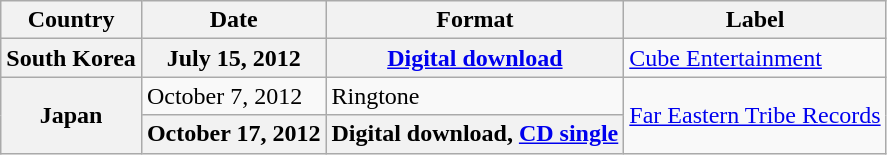<table class="wikitable plainrowheaders">
<tr>
<th scope="col">Country</th>
<th>Date</th>
<th>Format</th>
<th>Label</th>
</tr>
<tr>
<th scope="row" rowspan="1">South Korea</th>
<th scope="row" rowspan="1">July 15, 2012</th>
<th scope="row" rowspan="1"><a href='#'>Digital download</a></th>
<td rowspan="1"><a href='#'>Cube Entertainment</a></td>
</tr>
<tr>
<th scope="row" rowspan="2">Japan</th>
<td>October 7, 2012</td>
<td>Ringtone</td>
<td rowspan="2"><a href='#'>Far Eastern Tribe Records</a></td>
</tr>
<tr>
<th scope="row" rowspan="1">October 17, 2012</th>
<th scope="row" rowspan="1">Digital download, <a href='#'>CD single</a></th>
</tr>
</table>
